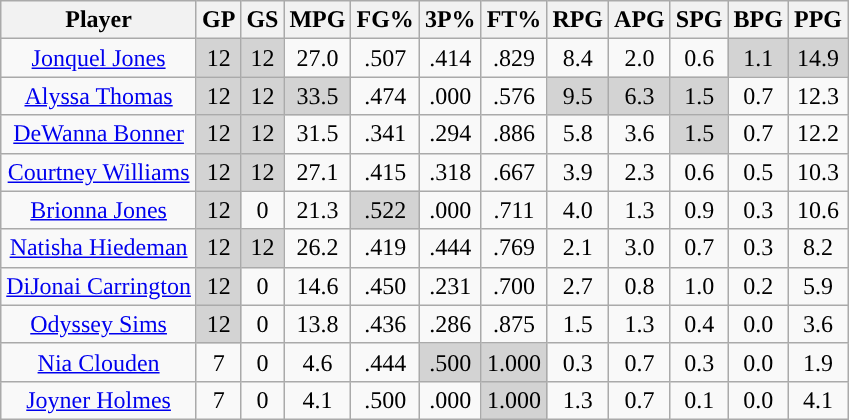<table class="wikitable sortable" style="text-align:center">
<tr>
<th>Player</th>
<th>GP</th>
<th>GS</th>
<th>MPG</th>
<th>FG%</th>
<th>3P%</th>
<th>FT%</th>
<th>RPG</th>
<th>APG</th>
<th>SPG</th>
<th>BPG</th>
<th>PPG</th>
</tr>
<tr>
<td><a href='#'>Jonquel Jones</a></td>
<td style="background:#D3D3D3;">12</td>
<td style="background:#D3D3D3;">12</td>
<td>27.0</td>
<td>.507</td>
<td>.414</td>
<td>.829</td>
<td>8.4</td>
<td>2.0</td>
<td>0.6</td>
<td style="background:#D3D3D3;">1.1</td>
<td style="background:#D3D3D3;">14.9</td>
</tr>
<tr>
<td><a href='#'>Alyssa Thomas</a></td>
<td style="background:#D3D3D3;">12</td>
<td style="background:#D3D3D3;">12</td>
<td style="background:#D3D3D3;">33.5</td>
<td>.474</td>
<td>.000</td>
<td>.576</td>
<td style="background:#D3D3D3;">9.5</td>
<td style="background:#D3D3D3;">6.3</td>
<td style="background:#D3D3D3;">1.5</td>
<td>0.7</td>
<td>12.3</td>
</tr>
<tr>
<td><a href='#'>DeWanna Bonner</a></td>
<td style="background:#D3D3D3;">12</td>
<td style="background:#D3D3D3;">12</td>
<td>31.5</td>
<td>.341</td>
<td>.294</td>
<td>.886</td>
<td>5.8</td>
<td>3.6</td>
<td style="background:#D3D3D3;">1.5</td>
<td>0.7</td>
<td>12.2</td>
</tr>
<tr>
<td><a href='#'>Courtney Williams</a></td>
<td style="background:#D3D3D3;">12</td>
<td style="background:#D3D3D3;">12</td>
<td>27.1</td>
<td>.415</td>
<td>.318</td>
<td>.667</td>
<td>3.9</td>
<td>2.3</td>
<td>0.6</td>
<td>0.5</td>
<td>10.3</td>
</tr>
<tr>
<td><a href='#'>Brionna Jones</a></td>
<td style="background:#D3D3D3;">12</td>
<td>0</td>
<td>21.3</td>
<td style="background:#D3D3D3;">.522</td>
<td>.000</td>
<td>.711</td>
<td>4.0</td>
<td>1.3</td>
<td>0.9</td>
<td>0.3</td>
<td>10.6</td>
</tr>
<tr>
<td><a href='#'>Natisha Hiedeman</a></td>
<td style="background:#D3D3D3;">12</td>
<td style="background:#D3D3D3;">12</td>
<td>26.2</td>
<td>.419</td>
<td>.444</td>
<td>.769</td>
<td>2.1</td>
<td>3.0</td>
<td>0.7</td>
<td>0.3</td>
<td>8.2</td>
</tr>
<tr>
<td><a href='#'>DiJonai Carrington</a></td>
<td style="background:#D3D3D3;">12</td>
<td>0</td>
<td>14.6</td>
<td>.450</td>
<td>.231</td>
<td>.700</td>
<td>2.7</td>
<td>0.8</td>
<td>1.0</td>
<td>0.2</td>
<td>5.9</td>
</tr>
<tr>
<td><a href='#'>Odyssey Sims</a></td>
<td style="background:#D3D3D3;">12</td>
<td>0</td>
<td>13.8</td>
<td>.436</td>
<td>.286</td>
<td>.875</td>
<td>1.5</td>
<td>1.3</td>
<td>0.4</td>
<td>0.0</td>
<td>3.6</td>
</tr>
<tr>
<td><a href='#'>Nia Clouden</a></td>
<td>7</td>
<td>0</td>
<td>4.6</td>
<td>.444</td>
<td style="background:#D3D3D3;">.500</td>
<td style="background:#D3D3D3;">1.000</td>
<td>0.3</td>
<td>0.7</td>
<td>0.3</td>
<td>0.0</td>
<td>1.9</td>
</tr>
<tr>
<td><a href='#'>Joyner Holmes</a></td>
<td>7</td>
<td>0</td>
<td>4.1</td>
<td>.500</td>
<td>.000</td>
<td style="background:#D3D3D3;">1.000</td>
<td>1.3</td>
<td>0.7</td>
<td>0.1</td>
<td>0.0</td>
<td>4.1</td>
</tr>
</table>
